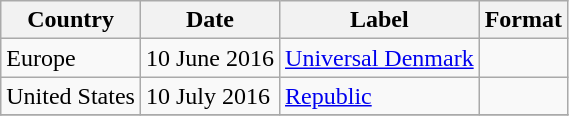<table class="sortable wikitable">
<tr>
<th>Country</th>
<th>Date</th>
<th>Label</th>
<th>Format</th>
</tr>
<tr>
<td>Europe</td>
<td>10 June 2016</td>
<td><a href='#'>Universal Denmark</a></td>
<td></td>
</tr>
<tr>
<td>United States</td>
<td>10 July 2016</td>
<td><a href='#'>Republic</a></td>
<td></td>
</tr>
<tr>
</tr>
</table>
